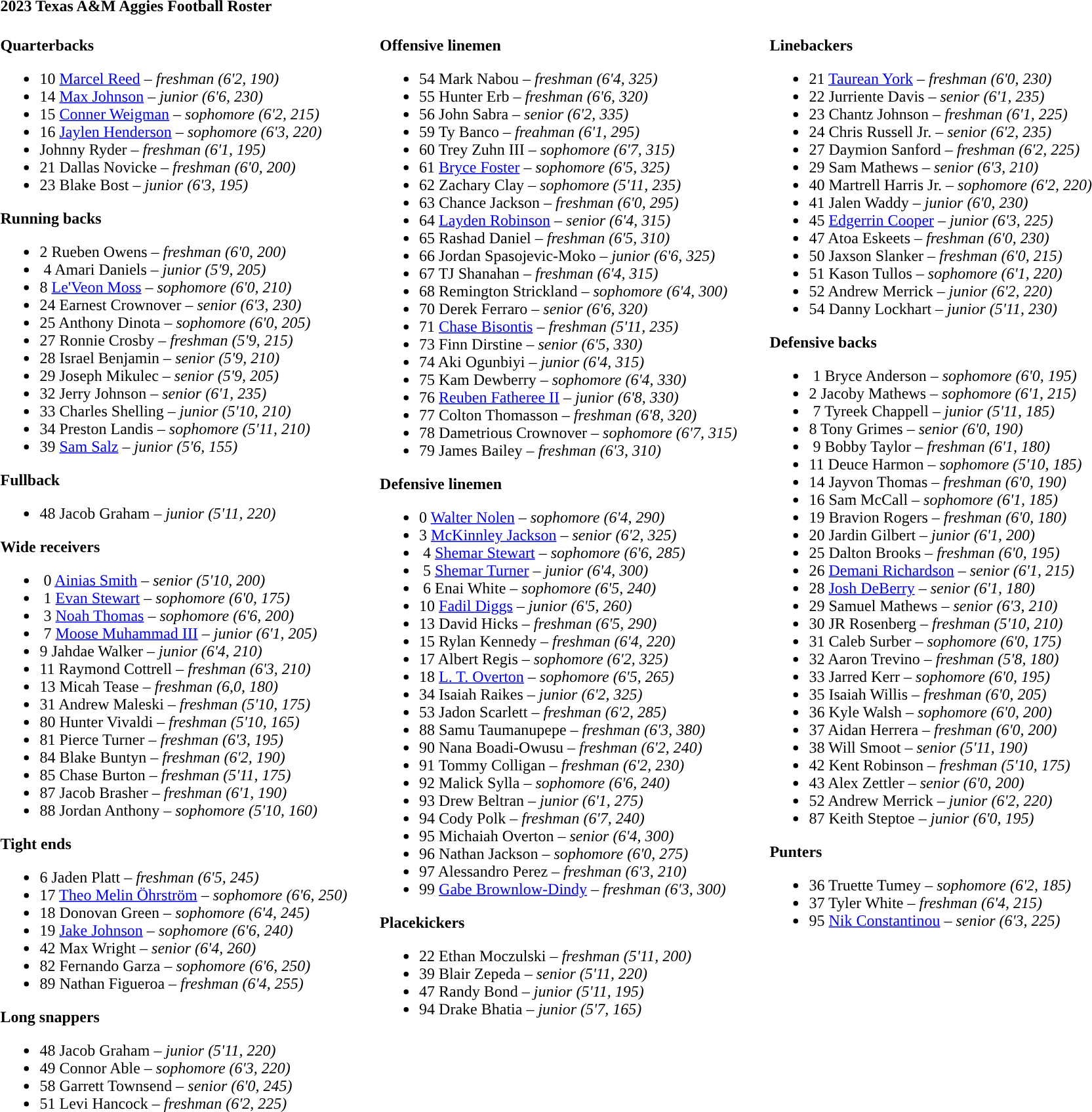<table class="toccolours" style="text-align: left;">
<tr>
<td colspan=11><strong>2023 Texas A&M Aggies Football Roster</strong></td>
</tr>
<tr>
<td valign="top"><br><strong>Quarterbacks</strong><ul><li>10 <a href='#'>Marcel Reed</a> – <em>freshman (6'2, 190)</em></li><li>14 <a href='#'>Max Johnson</a> – <em>junior (6'6, 230)</em></li><li>15 <a href='#'>Conner Weigman</a> – <em>sophomore (6'2, 215)</em></li><li>16 <a href='#'>Jaylen Henderson</a> – <em>sophomore (6'3, 220)</em></li><li>Johnny Ryder – <em>freshman (6'1, 195)</em></li><li>21 Dallas Novicke – <em>freshman (6'0, 200)</em></li><li>23 Blake Bost – <em>junior (6'3, 195)</em></li></ul><strong>Running backs</strong><ul><li>2 Rueben Owens – <em>freshman (6'0, 200)</em></li><li> 4 Amari Daniels – <em>junior (5'9, 205)</em></li><li>8 <a href='#'>Le'Veon Moss</a> – <em>sophomore (6'0, 210)</em></li><li>24 Earnest Crownover – <em>senior (6'3, 230)</em></li><li>25 Anthony Dinota – <em> sophomore (6'0, 205)</em></li><li>27 Ronnie Crosby – <em>freshman (5'9, 215)</em></li><li>28 Israel Benjamin – <em>senior (5'9, 210)</em></li><li>29 Joseph Mikulec – <em>senior (5'9, 205)</em></li><li>32 Jerry Johnson – <em>senior (6'1, 235)</em></li><li>33 Charles Shelling – <em> junior (5'10, 210)</em></li><li>34 Preston Landis – <em>sophomore (5'11, 210)</em></li><li>39 <a href='#'>Sam Salz</a> – <em>junior (5'6, 155)</em></li></ul><strong>Fullback</strong><ul><li>48 Jacob Graham – <em> junior (5'11, 220)</em></li></ul><strong>Wide receivers</strong><ul><li> 0 <a href='#'>Ainias Smith</a> – <em> senior (5'10, 200)</em></li><li> 1 <a href='#'>Evan Stewart</a> – <em>sophomore (6'0, 175)</em></li><li> 3 <a href='#'>Noah Thomas</a> – <em>sophomore (6'6, 200)</em></li><li> 7 <a href='#'>Moose Muhammad III</a> – <em>junior (6'1, 205)</em></li><li>9 Jahdae Walker – <em>junior (6'4, 210)</em></li><li>11 Raymond Cottrell – <em>freshman (6'3, 210)</em></li><li>13 Micah Tease – <em>freshman (6,0, 180)</em></li><li>31 Andrew Maleski – <em> freshman (5'10, 175)</em></li><li>80 Hunter Vivaldi – <em> freshman (5'10, 165)</em></li><li>81 Pierce Turner – <em> freshman (6'3, 195)</em></li><li>84 Blake Buntyn – <em>freshman (6'2, 190)</em></li><li>85 Chase Burton – <em>freshman (5'11, 175)</em></li><li>87 Jacob Brasher – <em>freshman (6'1, 190)</em></li><li>88 Jordan Anthony – <em>sophomore (5'10, 160)</em></li></ul><strong>Tight ends</strong><ul><li>6 Jaden Platt – <em>freshman (6'5, 245)</em></li><li>17 <a href='#'>Theo Melin Öhrström</a> – <em>sophomore (6'6, 250)</em></li><li>18 Donovan Green – <em>sophomore (6'4, 245)</em></li><li>19 <a href='#'>Jake Johnson</a> – <em>sophomore (6'6, 240)</em></li><li>42 Max Wright – <em> senior (6'4, 260)</em></li><li>82 Fernando Garza – <em> sophomore (6'6, 250)</em></li><li>89 Nathan Figueroa – <em> freshman (6'4, 255)</em></li></ul><strong>Long snappers</strong><ul><li>48 Jacob Graham – <em> junior (5'11, 220)</em></li><li>49 Connor Able – <em> sophomore (6'3, 220)</em></li><li>58 Garrett Townsend – <em> senior (6'0, 245)</em></li><li>51 Levi Hancock – <em> freshman (6'2, 225)</em></li></ul></td>
<td width="25"> </td>
<td valign="top"><br><strong>Offensive linemen</strong><ul><li>54 Mark Nabou – <em>freshman (6'4, 325)</em></li><li>55 Hunter Erb – <em> freshman (6'6, 320)</em></li><li>56 John Sabra – <em>senior (6'2, 335)</em></li><li>59 Ty Banco – <em>freahman (6'1, 295)</em></li><li>60 Trey Zuhn III – <em> sophomore (6'7, 315)</em></li><li>61 <a href='#'>Bryce Foster</a> – <em> sophomore (6'5, 325)</em></li><li>62 Zachary Clay – <em>sophomore (5'11, 235)</em></li><li>63 Chance Jackson – <em> freshman (6'0, 295)</em></li><li>64 <a href='#'>Layden Robinson</a> – <em> senior (6'4, 315)</em></li><li>65 Rashad Daniel – <em>freshman (6'5, 310)</em></li><li>66 Jordan Spasojevic-Moko – <em> junior (6'6, 325)</em></li><li>67 TJ Shanahan – <em>freshman (6'4, 315)</em></li><li>68 Remington Strickland – <em> sophomore (6'4, 300)</em></li><li>70 Derek Ferraro – <em>senior (6'6, 320)</em></li><li>71 <a href='#'>Chase Bisontis</a> – <em>freshman (5'11, 235)</em></li><li>73 Finn Dirstine – <em>senior (6'5, 330)</em></li><li>74 Aki Ogunbiyi – <em> junior (6'4, 315)</em></li><li>75 Kam Dewberry – <em>sophomore (6'4, 330)</em></li><li>76 <a href='#'>Reuben Fatheree II</a> – <em>junior (6'8, 330)</em></li><li>77 Colton Thomasson – <em>freshman (6'8, 320)</em></li><li>78 Dametrious Crownover – <em> sophomore (6'7, 315)</em></li><li>79 James Bailey – <em> freshman (6'3, 310)</em></li></ul><strong>Defensive linemen</strong><ul><li>0 <a href='#'>Walter Nolen</a> – <em>sophomore (6'4, 290)</em></li><li>3 <a href='#'>McKinnley Jackson</a> – <em>senior (6'2, 325)</em></li><li> 4 <a href='#'>Shemar Stewart</a> – <em>sophomore (6'6, 285)</em></li><li> 5 <a href='#'>Shemar Turner</a> – <em>junior (6'4, 300)</em></li><li> 6 Enai White – <em>sophomore (6'5, 240)</em></li><li>10 <a href='#'>Fadil Diggs</a> – <em>junior (6'5, 260)</em></li><li>13 David Hicks – <em>freshman (6'5, 290)</em></li><li>15 Rylan Kennedy – <em>freshman (6'4, 220)</em></li><li>17 Albert Regis – <em> sophomore (6'2, 325)</em></li><li>18 <a href='#'>L. T. Overton</a> – <em>sophomore (6'5, 265)</em></li><li>34 Isaiah Raikes – <em>junior (6'2, 325)</em></li><li>53 Jadon Scarlett – <em>freshman (6'2, 285)</em></li><li>88 Samu Taumanupepe – <em>freshman (6'3, 380)</em></li><li>90 Nana Boadi-Owusu – <em> freshman (6'2, 240)</em></li><li>91 Tommy Colligan – <em>freshman (6'2, 230)</em></li><li>92 Malick Sylla – <em>sophomore (6'6, 240)</em></li><li>93 Drew Beltran – <em>junior (6'1, 275)</em></li><li>94 Cody Polk – <em> freshman (6'7, 240)</em></li><li>95 Michaiah Overton – <em>senior (6'4, 300)</em></li><li>96 Nathan Jackson – <em> sophomore (6'0, 275)</em></li><li>97 Alessandro Perez – <em>freshman (6'3, 210)</em></li><li>99 <a href='#'>Gabe Brownlow-Dindy</a> – <em>freshman (6'3, 300)</em></li></ul><strong>Placekickers</strong><ul><li>22 Ethan Moczulski – <em>freshman (5'11, 200)</em></li><li>39 Blair Zepeda – <em>senior (5'11, 220)</em></li><li>47 Randy Bond – <em>junior (5'11, 195)</em></li><li>94 Drake Bhatia – <em> junior (5'7, 165)</em></li></ul></td>
<td width="25"> </td>
<td valign="top"><br><strong>Linebackers</strong><ul><li>21 <a href='#'>Taurean York</a> – <em>freshman (6'0, 230)</em></li><li>22 Jurriente Davis – <em>senior (6'1, 235)</em></li><li>23 Chantz Johnson – <em>freshman (6'1, 225)</em></li><li>24 Chris Russell Jr. – <em>senior (6'2, 235)</em></li><li>27 Daymion Sanford – <em>freshman (6'2, 225)</em></li><li>29 Sam Mathews – <em>senior (6'3, 210)</em></li><li>40 Martrell Harris Jr. – <em>sophomore (6'2, 220)</em></li><li>41 Jalen Waddy – <em> junior (6'0, 230)</em></li><li>45 <a href='#'>Edgerrin Cooper</a> – <em> junior (6'3, 225)</em></li><li>47 Atoa Eskeets – <em>freshman (6'0, 230)</em></li><li>50 Jaxson Slanker – <em> freshman (6'0, 215)</em></li><li>51 Kason Tullos – <em> sophomore (6'1, 220)</em></li><li>52 Andrew Merrick – <em> junior (6'2, 220)</em></li><li>54 Danny Lockhart – <em>junior (5'11, 230)</em></li></ul><strong>Defensive backs</strong><ul><li> 1 Bryce Anderson – <em>sophomore (6'0, 195)</em></li><li>2 Jacoby Mathews – <em>sophomore (6'1, 215)</em></li><li> 7 Tyreek Chappell – <em>junior (5'11, 185)</em></li><li>8 Tony Grimes – <em>senior (6'0, 190)</em></li><li> 9 Bobby Taylor – <em>freshman (6'1, 180)</em></li><li>11 Deuce Harmon – <em> sophomore (5'10, 185)</em></li><li>14 Jayvon Thomas – <em>freshman (6'0, 190)</em></li><li>16 Sam McCall – <em>sophomore (6'1, 185)</em></li><li>19 Bravion Rogers – <em>freshman (6'0, 180)</em></li><li>20 Jardin Gilbert – <em>junior (6'1, 200)</em></li><li>25 Dalton Brooks – <em>freshman (6'0, 195)</em></li><li>26 <a href='#'>Demani Richardson</a> – <em>senior (6'1, 215)</em></li><li>28 <a href='#'>Josh DeBerry</a> – <em>senior (6'1, 180)</em></li><li>29 Samuel Mathews – <em>senior (6'3, 210)</em></li><li>30 JR Rosenberg – <em>freshman (5'10, 210)</em></li><li>31 Caleb Surber – <em> sophomore (6'0, 175)</em></li><li>32 Aaron Trevino – <em>freshman (5'8, 180)</em></li><li>33 Jarred Kerr – <em>sophomore (6'0, 195)</em></li><li>35 Isaiah Willis – <em>freshman (6'0, 205)</em></li><li>36 Kyle Walsh – <em>sophomore (6'0, 200)</em></li><li>37 Aidan Herrera – <em>freshman (6'0, 200)</em></li><li>38 Will Smoot – <em>senior (5'11, 190)</em></li><li>42 Kent Robinson – <em> freshman (5'10, 175)</em></li><li>43 Alex Zettler – <em>senior (6'0, 200)</em></li><li>52 Andrew Merrick –  <em> junior (6'2, 220)</em></li><li>87 Keith Steptoe – <em>junior (6'0, 195)</em></li></ul><strong>Punters</strong><ul><li>36 Truette Tumey – <em>sophomore (6'2, 185)</em></li><li>37 Tyler White – <em>freshman (6'4, 215)</em></li><li>95 <a href='#'>Nik Constantinou</a> – <em>senior (6'3, 225)</em></li></ul></td>
</tr>
</table>
